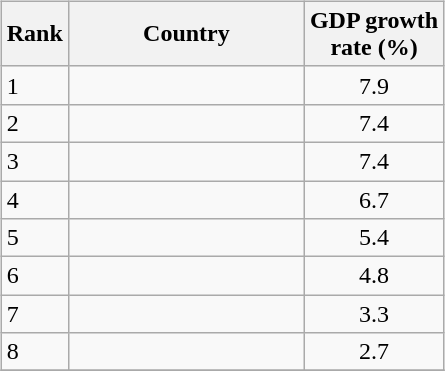<table>
<tr>
<td width="25%" align="centre"></td>
</tr>
<tr valign="top">
<td><br><table class="wikitable sortable">
<tr>
<th style="width:2em;margin-left:auto;margin-right:auto" ! data-sort-type="number">Rank</th>
<th style="width: 150px;">Country</th>
<th>GDP growth<br>rate (%)</th>
</tr>
<tr>
<td>1</td>
<td></td>
<td align=center>7.9</td>
</tr>
<tr>
<td>2</td>
<td></td>
<td align=center>7.4</td>
</tr>
<tr>
<td>3</td>
<td></td>
<td align=center>7.4</td>
</tr>
<tr>
<td>4</td>
<td></td>
<td align=center>6.7</td>
</tr>
<tr>
<td>5</td>
<td></td>
<td align=center>5.4</td>
</tr>
<tr>
<td>6</td>
<td></td>
<td align=center>4.8</td>
</tr>
<tr>
<td>7</td>
<td></td>
<td align=center>3.3</td>
</tr>
<tr>
<td>8</td>
<td></td>
<td align=center>2.7</td>
</tr>
<tr>
</tr>
</table>
</td>
</tr>
<tr valign="top">
</tr>
</table>
